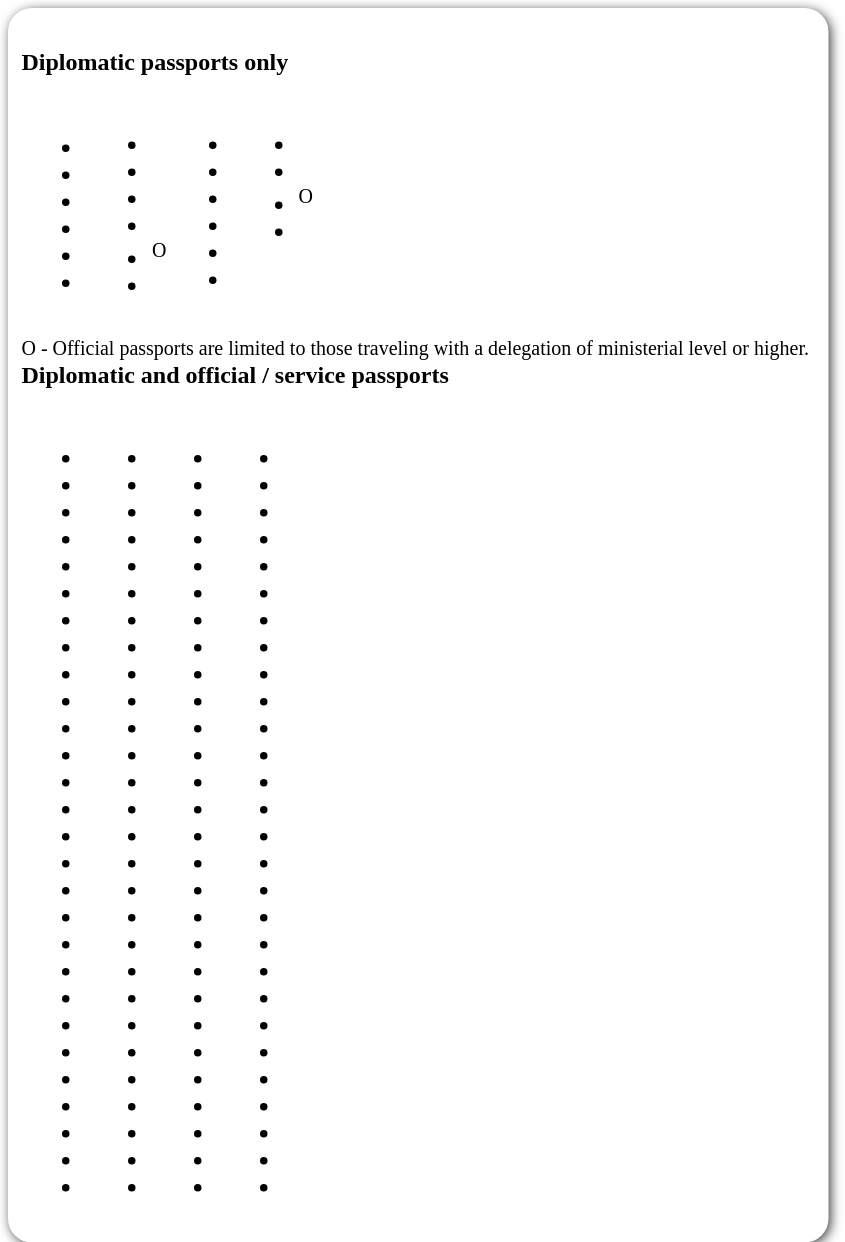<table style=" border-radius:1em; box-shadow: 0.1em 0.1em 0.5em rgba(0,0,0,0.75); background-color: white; border: 1px solid white; padding: 5px;">
<tr style="vertical-align:top;">
<td><br><strong>Diplomatic passports only</strong><table>
<tr>
<td><br><ul><li></li><li></li><li></li><li></li><li></li><li></li></ul></td>
<td valign="top"><br><ul><li></li><li></li><li></li><li></li><li><sup>O</sup></li><li></li></ul></td>
<td valign="top"><br><ul><li></li><li></li><li></li><li></li><li></li><li></li></ul></td>
<td valign="top"><br><ul><li></li><li></li><li><sup>O</sup></li><li></li></ul></td>
<td></td>
</tr>
</table>
<sub>O - Official passports are limited to those traveling with a delegation of ministerial level or higher.</sub><br><strong>Diplomatic and official / service passports</strong><table>
<tr>
<td><br><ul><li></li><li></li><li></li><li></li><li></li><li></li><li></li><li></li><li></li><li></li><li></li><li></li><li></li><li></li><li></li><li></li><li></li><li></li><li></li><li></li><li></li><li></li><li></li><li></li><li></li><li></li><li></li><li></li></ul></td>
<td valign="top"><br><ul><li></li><li></li><li></li><li></li><li></li><li></li><li></li><li></li><li></li><li></li><li></li><li></li><li></li><li></li><li></li><li></li><li></li><li></li><li></li><li></li><li></li><li></li><li></li><li></li><li></li><li></li><li></li><li></li></ul></td>
<td valign="top"><br><ul><li></li><li></li><li></li><li></li><li></li><li></li><li></li><li></li><li></li><li></li><li></li><li></li><li></li><li></li><li></li><li></li><li></li><li></li><li></li><li></li><li></li><li></li><li></li><li></li><li></li><li></li><li></li><li></li></ul></td>
<td valign="top"><br><ul><li></li><li></li><li></li><li></li><li></li><li></li><li></li><li></li><li></li><li></li><li></li><li></li><li></li><li></li><li></li><li></li><li></li><li></li><li></li><li></li><li></li><li></li><li></li><li></li><li></li><li></li><li></li><li></li></ul></td>
<td></td>
</tr>
</table>
</td>
<td></td>
</tr>
</table>
